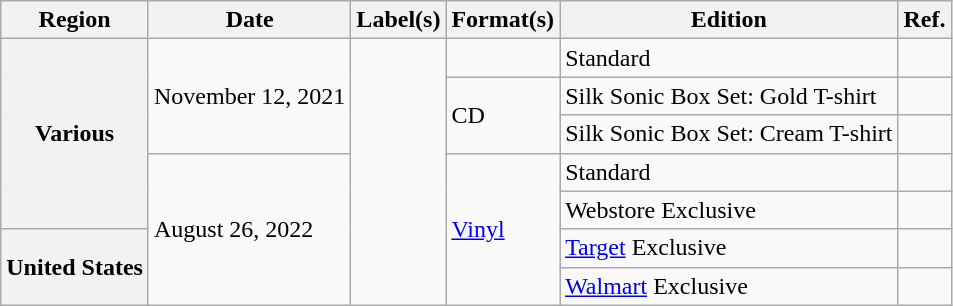<table class="wikitable plainrowheaders">
<tr>
<th scope="col">Region</th>
<th scope="col">Date</th>
<th scope="col">Label(s)</th>
<th scope="col">Format(s)</th>
<th scope="col">Edition</th>
<th scope="col">Ref.</th>
</tr>
<tr>
<th scope="row" rowspan="5">Various</th>
<td rowspan="3">November 12, 2021</td>
<td rowspan="7"></td>
<td></td>
<td>Standard</td>
<td></td>
</tr>
<tr>
<td rowspan="2">CD</td>
<td>Silk Sonic Box Set: Gold T-shirt</td>
<td></td>
</tr>
<tr>
<td>Silk Sonic Box Set: Cream T-shirt</td>
<td></td>
</tr>
<tr>
<td rowspan="4">August 26, 2022</td>
<td rowspan="4"><a href='#'>Vinyl</a></td>
<td>Standard</td>
<td></td>
</tr>
<tr>
<td>Webstore Exclusive</td>
<td></td>
</tr>
<tr>
<th scope="row" rowspan="2">United States</th>
<td><a href='#'>Target</a> Exclusive</td>
<td></td>
</tr>
<tr>
<td><a href='#'>Walmart</a> Exclusive</td>
<td></td>
</tr>
</table>
